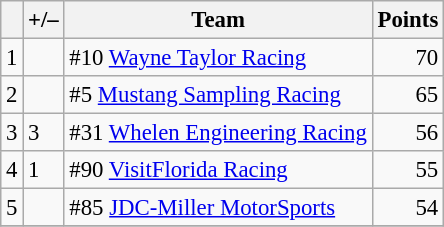<table class="wikitable" style="font-size: 95%;">
<tr>
<th scope="col"></th>
<th scope="col">+/–</th>
<th scope="col">Team</th>
<th scope="col">Points</th>
</tr>
<tr>
<td align=center>1</td>
<td align="left"></td>
<td> #10 <a href='#'>Wayne Taylor Racing</a></td>
<td align=right>70</td>
</tr>
<tr>
<td align=center>2</td>
<td align="left"></td>
<td> #5 <a href='#'>Mustang Sampling Racing</a></td>
<td align=right>65</td>
</tr>
<tr>
<td align=center>3</td>
<td align="left"> 3</td>
<td> #31 <a href='#'>Whelen Engineering Racing</a></td>
<td align=right>56</td>
</tr>
<tr>
<td align=center>4</td>
<td align="left"> 1</td>
<td>  #90 <a href='#'>VisitFlorida Racing</a></td>
<td align=right>55</td>
</tr>
<tr>
<td align=center>5</td>
<td align="left"></td>
<td> #85 <a href='#'>JDC-Miller MotorSports</a></td>
<td align=right>54</td>
</tr>
<tr>
</tr>
</table>
